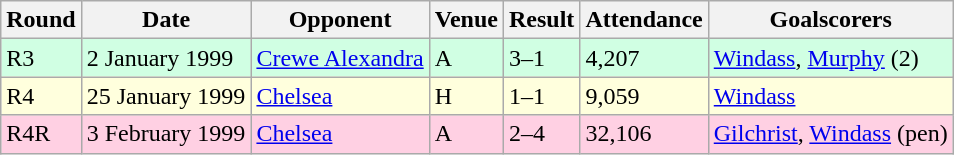<table class="wikitable">
<tr>
<th>Round</th>
<th>Date</th>
<th>Opponent</th>
<th>Venue</th>
<th>Result</th>
<th>Attendance</th>
<th>Goalscorers</th>
</tr>
<tr style="background-color: #d0ffe3;">
<td>R3</td>
<td>2 January 1999</td>
<td><a href='#'>Crewe Alexandra</a></td>
<td>A</td>
<td>3–1</td>
<td>4,207</td>
<td><a href='#'>Windass</a>, <a href='#'>Murphy</a> (2)</td>
</tr>
<tr style="background-color: #ffffdd;">
<td>R4</td>
<td>25 January 1999</td>
<td><a href='#'>Chelsea</a></td>
<td>H</td>
<td>1–1</td>
<td>9,059</td>
<td><a href='#'>Windass</a></td>
</tr>
<tr style="background-color: #ffd0e3;">
<td>R4R</td>
<td>3 February 1999</td>
<td><a href='#'>Chelsea</a></td>
<td>A</td>
<td>2–4</td>
<td>32,106</td>
<td><a href='#'>Gilchrist</a>, <a href='#'>Windass</a> (pen)</td>
</tr>
</table>
